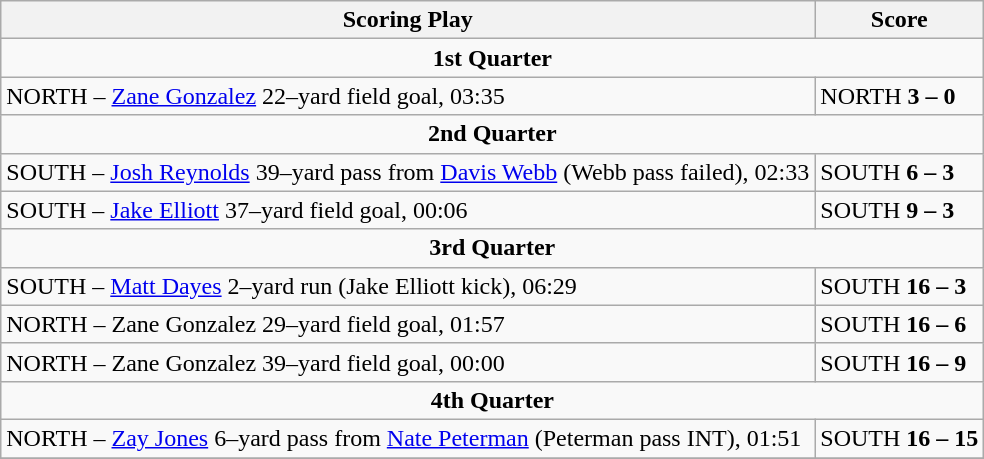<table class="wikitable">
<tr>
<th>Scoring Play</th>
<th>Score</th>
</tr>
<tr>
<td colspan="4" align="center"><strong>1st Quarter</strong></td>
</tr>
<tr>
<td>NORTH – <a href='#'>Zane Gonzalez</a> 22–yard field goal, 03:35</td>
<td>NORTH <strong>3 – 0</strong></td>
</tr>
<tr>
<td colspan="4" align="center"><strong>2nd Quarter</strong></td>
</tr>
<tr>
<td>SOUTH – <a href='#'>Josh Reynolds</a> 39–yard pass from <a href='#'>Davis Webb</a> (Webb pass failed), 02:33</td>
<td>SOUTH <strong>6 – 3</strong></td>
</tr>
<tr>
<td>SOUTH – <a href='#'>Jake Elliott</a> 37–yard field goal, 00:06</td>
<td>SOUTH <strong>9 – 3</strong></td>
</tr>
<tr>
<td colspan="4" align="center"><strong>3rd Quarter</strong></td>
</tr>
<tr>
<td>SOUTH – <a href='#'>Matt Dayes</a> 2–yard run (Jake Elliott kick), 06:29</td>
<td>SOUTH <strong>16 – 3</strong></td>
</tr>
<tr>
<td>NORTH – Zane Gonzalez 29–yard field goal, 01:57</td>
<td>SOUTH <strong>16 – 6</strong></td>
</tr>
<tr>
<td>NORTH – Zane Gonzalez 39–yard field goal, 00:00</td>
<td>SOUTH <strong>16 – 9</strong></td>
</tr>
<tr>
<td colspan="4" align="center"><strong>4th Quarter</strong></td>
</tr>
<tr>
<td>NORTH – <a href='#'>Zay Jones</a> 6–yard pass from <a href='#'>Nate Peterman</a> (Peterman pass INT), 01:51</td>
<td>SOUTH <strong>16 – 15</strong></td>
</tr>
<tr>
</tr>
</table>
